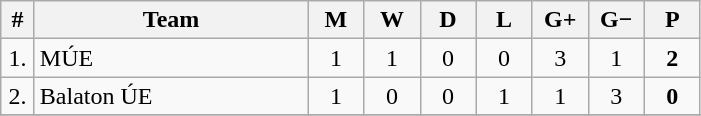<table class="wikitable" style="text-align: center;">
<tr>
<th width="15">#</th>
<th width="175">Team</th>
<th width="30">M</th>
<th width="30">W</th>
<th width="30">D</th>
<th width="30">L</th>
<th width="30">G+</th>
<th width="30">G−</th>
<th width="30">P</th>
</tr>
<tr>
<td>1.</td>
<td align="left">MÚE</td>
<td>1</td>
<td>1</td>
<td>0</td>
<td>0</td>
<td>3</td>
<td>1</td>
<td><strong>2</strong></td>
</tr>
<tr>
<td>2.</td>
<td align="left">Balaton ÚE</td>
<td>1</td>
<td>0</td>
<td>0</td>
<td>1</td>
<td>1</td>
<td>3</td>
<td><strong>0</strong></td>
</tr>
<tr>
</tr>
</table>
